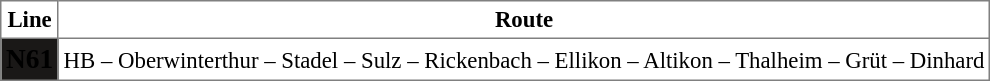<table border="1" cellspacing="0" cellpadding="3" style="border-collapse:collapse; font-size:95%; margin-left:10px; margin-bottom:5px;">
<tr>
<th>Line</th>
<th>Route</th>
</tr>
<tr align=center>
<td bgcolor=#1A1817><span><big><strong>N61</strong></big></span></td>
<td>HB – Oberwinterthur – Stadel – Sulz – Rickenbach – Ellikon – Altikon – Thalheim – Grüt – Dinhard</td>
</tr>
</table>
